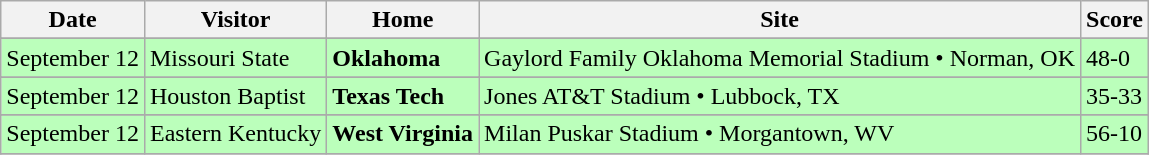<table class="wikitable">
<tr>
<th>Date</th>
<th>Visitor</th>
<th>Home</th>
<th>Site</th>
<th>Score</th>
</tr>
<tr>
</tr>
<tr style="background:#bfb;">
<td>September 12</td>
<td>Missouri State</td>
<td><strong>Oklahoma</strong></td>
<td>Gaylord Family Oklahoma Memorial Stadium • Norman, OK</td>
<td>48-0</td>
</tr>
<tr>
</tr>
<tr style="background:#bfb;">
<td>September 12</td>
<td>Houston Baptist</td>
<td><strong>Texas Tech</strong></td>
<td>Jones AT&T Stadium • Lubbock, TX</td>
<td>35-33</td>
</tr>
<tr>
</tr>
<tr style="background:#bfb;">
<td>September 12</td>
<td>Eastern Kentucky</td>
<td><strong>West Virginia</strong></td>
<td>Milan Puskar Stadium • Morgantown, WV</td>
<td>56-10</td>
</tr>
<tr>
</tr>
</table>
